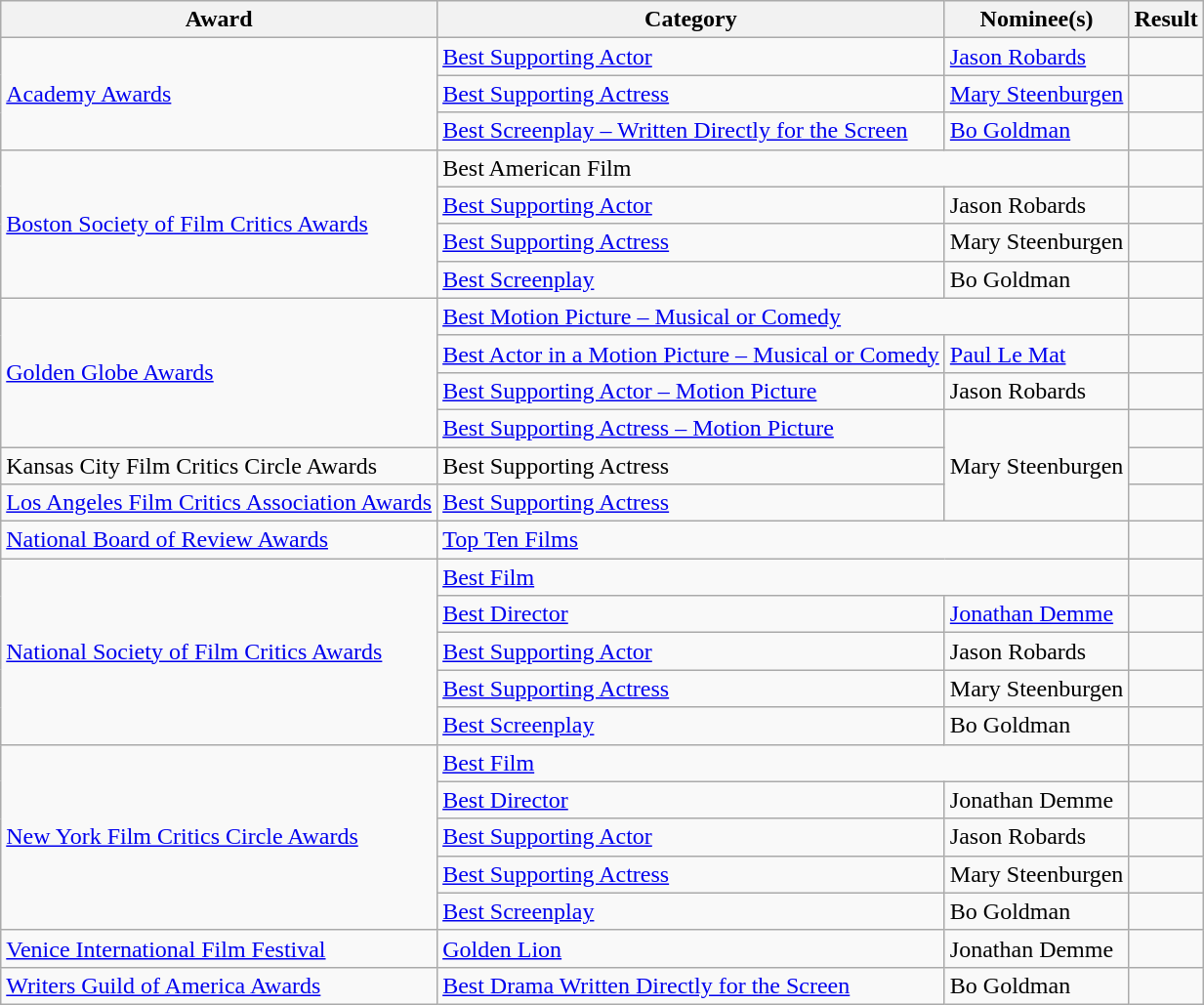<table class="wikitable plainrowheaders">
<tr>
<th>Award</th>
<th>Category</th>
<th>Nominee(s)</th>
<th>Result</th>
</tr>
<tr>
<td rowspan="3"><a href='#'>Academy Awards</a></td>
<td><a href='#'>Best Supporting Actor</a></td>
<td><a href='#'>Jason Robards</a></td>
<td></td>
</tr>
<tr>
<td><a href='#'>Best Supporting Actress</a></td>
<td><a href='#'>Mary Steenburgen</a></td>
<td></td>
</tr>
<tr>
<td><a href='#'>Best Screenplay – Written Directly for the Screen</a></td>
<td><a href='#'>Bo Goldman</a></td>
<td></td>
</tr>
<tr>
<td rowspan="4"><a href='#'>Boston Society of Film Critics Awards</a></td>
<td colspan="2">Best American Film</td>
<td></td>
</tr>
<tr>
<td><a href='#'>Best Supporting Actor</a></td>
<td>Jason Robards</td>
<td></td>
</tr>
<tr>
<td><a href='#'>Best Supporting Actress</a></td>
<td>Mary Steenburgen</td>
<td></td>
</tr>
<tr>
<td><a href='#'>Best Screenplay</a></td>
<td>Bo Goldman</td>
<td></td>
</tr>
<tr>
<td rowspan="4"><a href='#'>Golden Globe Awards</a></td>
<td colspan="2"><a href='#'>Best Motion Picture – Musical or Comedy</a></td>
<td></td>
</tr>
<tr>
<td><a href='#'>Best Actor in a Motion Picture – Musical or Comedy</a></td>
<td><a href='#'>Paul Le Mat</a></td>
<td></td>
</tr>
<tr>
<td><a href='#'>Best Supporting Actor – Motion Picture</a></td>
<td>Jason Robards</td>
<td></td>
</tr>
<tr>
<td><a href='#'>Best Supporting Actress – Motion Picture</a></td>
<td rowspan="3">Mary Steenburgen</td>
<td></td>
</tr>
<tr>
<td>Kansas City Film Critics Circle Awards</td>
<td>Best Supporting Actress</td>
<td></td>
</tr>
<tr>
<td><a href='#'>Los Angeles Film Critics Association Awards</a></td>
<td><a href='#'>Best Supporting Actress</a></td>
<td></td>
</tr>
<tr>
<td><a href='#'>National Board of Review Awards</a></td>
<td colspan="2"><a href='#'>Top Ten Films</a></td>
<td></td>
</tr>
<tr>
<td rowspan="5"><a href='#'>National Society of Film Critics Awards</a></td>
<td colspan="2"><a href='#'>Best Film</a></td>
<td></td>
</tr>
<tr>
<td><a href='#'>Best Director</a></td>
<td><a href='#'>Jonathan Demme</a></td>
<td></td>
</tr>
<tr>
<td><a href='#'>Best Supporting Actor</a></td>
<td>Jason Robards</td>
<td></td>
</tr>
<tr>
<td><a href='#'>Best Supporting Actress</a></td>
<td>Mary Steenburgen</td>
<td></td>
</tr>
<tr>
<td><a href='#'>Best Screenplay</a></td>
<td>Bo Goldman</td>
<td></td>
</tr>
<tr>
<td rowspan="5"><a href='#'>New York Film Critics Circle Awards</a></td>
<td colspan="2"><a href='#'>Best Film</a></td>
<td></td>
</tr>
<tr>
<td><a href='#'>Best Director</a></td>
<td>Jonathan Demme</td>
<td></td>
</tr>
<tr>
<td><a href='#'>Best Supporting Actor</a></td>
<td>Jason Robards</td>
<td></td>
</tr>
<tr>
<td><a href='#'>Best Supporting Actress</a></td>
<td>Mary Steenburgen</td>
<td></td>
</tr>
<tr>
<td><a href='#'>Best Screenplay</a></td>
<td>Bo Goldman</td>
<td></td>
</tr>
<tr>
<td><a href='#'>Venice International Film Festival</a></td>
<td><a href='#'>Golden Lion</a></td>
<td>Jonathan Demme</td>
<td></td>
</tr>
<tr>
<td><a href='#'>Writers Guild of America Awards</a></td>
<td><a href='#'>Best Drama Written Directly for the Screen</a></td>
<td>Bo Goldman</td>
<td></td>
</tr>
</table>
